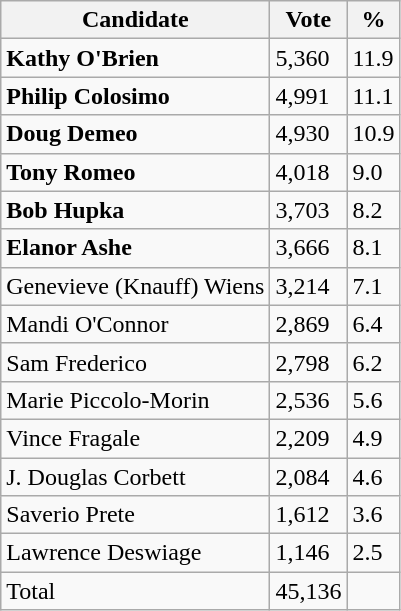<table class="wikitable">
<tr>
<th bgcolor="#DDDDFF">Candidate</th>
<th bgcolor="#DDDDFF">Vote</th>
<th bgcolor="#DDDDFF">%</th>
</tr>
<tr>
<td><strong>Kathy O'Brien</strong></td>
<td>5,360</td>
<td>11.9</td>
</tr>
<tr>
<td><strong>Philip Colosimo</strong></td>
<td>4,991</td>
<td>11.1</td>
</tr>
<tr>
<td><strong>Doug Demeo</strong></td>
<td>4,930</td>
<td>10.9</td>
</tr>
<tr>
<td><strong>Tony Romeo</strong></td>
<td>4,018</td>
<td>9.0</td>
</tr>
<tr>
<td><strong>Bob Hupka</strong></td>
<td>3,703</td>
<td>8.2</td>
</tr>
<tr>
<td><strong>Elanor Ashe</strong></td>
<td>3,666</td>
<td>8.1</td>
</tr>
<tr>
<td>Genevieve (Knauff) Wiens</td>
<td>3,214</td>
<td>7.1</td>
</tr>
<tr>
<td>Mandi O'Connor</td>
<td>2,869</td>
<td>6.4</td>
</tr>
<tr>
<td>Sam Frederico</td>
<td>2,798</td>
<td>6.2</td>
</tr>
<tr>
<td>Marie Piccolo-Morin</td>
<td>2,536</td>
<td>5.6</td>
</tr>
<tr>
<td>Vince Fragale</td>
<td>2,209</td>
<td>4.9</td>
</tr>
<tr>
<td>J. Douglas Corbett</td>
<td>2,084</td>
<td>4.6</td>
</tr>
<tr>
<td>Saverio Prete</td>
<td>1,612</td>
<td>3.6</td>
</tr>
<tr>
<td>Lawrence Deswiage</td>
<td>1,146</td>
<td>2.5</td>
</tr>
<tr>
<td>Total</td>
<td>45,136</td>
<td></td>
</tr>
</table>
